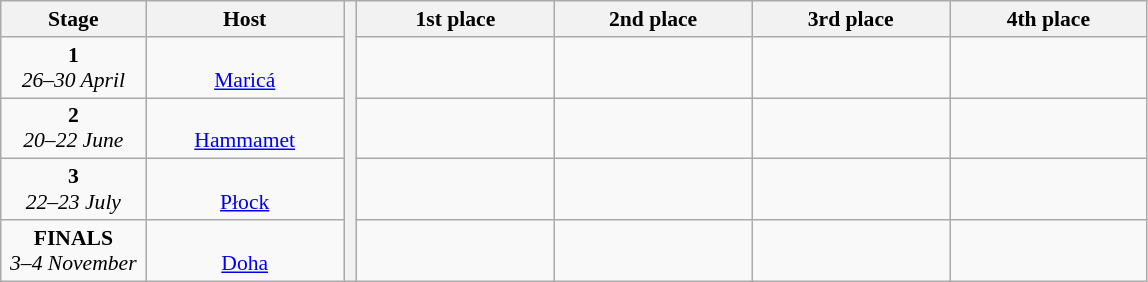<table class="wikitable" style="font-size: 90%; text-align: center;">
<tr>
<th width="90">Stage</th>
<th width="125">Host</th>
<th width="2" rowspan="5"></th>
<th width="125">1st place</th>
<th width="125">2nd place</th>
<th width="125">3rd place</th>
<th width="125">4th place</th>
</tr>
<tr>
<td><strong>1</strong><br><em>26–30 April</em></td>
<td><br><a href='#'>Maricá</a></td>
<td></td>
<td></td>
<td></td>
<td></td>
</tr>
<tr>
<td><strong>2</strong><br><em>20–22 June</em></td>
<td><br><a href='#'>Hammamet</a></td>
<td></td>
<td></td>
<td></td>
<td></td>
</tr>
<tr>
<td><strong>3</strong><br><em>22–23 July</em></td>
<td><br><a href='#'>Płock</a></td>
<td></td>
<td></td>
<td></td>
<td></td>
</tr>
<tr>
<td><strong>FINALS</strong><br><em>3–4 November</em></td>
<td><br><a href='#'>Doha</a></td>
<td></td>
<td></td>
<td></td>
<td></td>
</tr>
</table>
